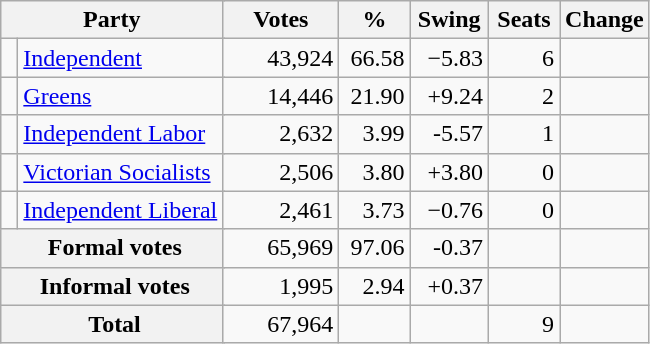<table class="wikitable" style="text-align:right; margin-bottom:0">
<tr>
<th colspan="3" style="width:10px">Party</th>
<th style="width:70px;">Votes</th>
<th style="width:40px;">%</th>
<th style="width:40px;">Swing</th>
<th style="width:40px;">Seats</th>
<th style="width:40px;">Change</th>
</tr>
<tr>
<td> </td>
<td colspan="2" style="text-align:left;"><a href='#'>Independent</a></td>
<td style="width:70px;">43,924</td>
<td style="width:40px;">66.58</td>
<td style="width:45px;">−5.83</td>
<td style="width:40px;">6</td>
<td style="width:40px;"></td>
</tr>
<tr>
<td> </td>
<td colspan="2" style="text-align:left;"><a href='#'>Greens</a></td>
<td>14,446</td>
<td>21.90</td>
<td>+9.24</td>
<td>2</td>
<td></td>
</tr>
<tr>
<td> </td>
<td colspan="2" style="text-align:left;"><a href='#'>Independent Labor</a></td>
<td>2,632</td>
<td>3.99</td>
<td>-5.57</td>
<td>1</td>
<td></td>
</tr>
<tr>
<td> </td>
<td colspan="2"  style="text-align:left;"><a href='#'>Victorian Socialists</a></td>
<td>2,506</td>
<td>3.80</td>
<td>+3.80</td>
<td>0</td>
<td></td>
</tr>
<tr>
<td> </td>
<td colspan="2" style="text-align:left;"><a href='#'>Independent Liberal</a></td>
<td>2,461</td>
<td>3.73</td>
<td>−0.76</td>
<td>0</td>
<td></td>
</tr>
<tr>
<th colspan="3" rowspan="1"> Formal votes</th>
<td>65,969</td>
<td>97.06</td>
<td>-0.37</td>
<td></td>
<td></td>
</tr>
<tr>
<th colspan="3" rowspan="1"> Informal votes</th>
<td>1,995</td>
<td>2.94</td>
<td>+0.37</td>
<td></td>
<td></td>
</tr>
<tr>
<th colspan="3" rowspan="1"> Total</th>
<td>67,964</td>
<td></td>
<td></td>
<td>9</td>
</tr>
</table>
